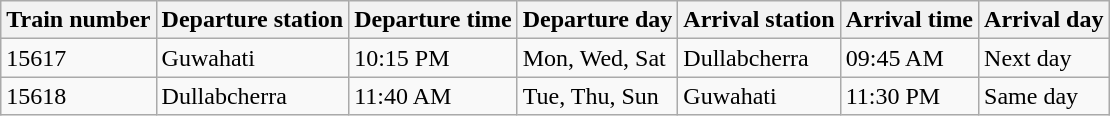<table class="wikitable">
<tr>
<th>Train number</th>
<th>Departure station</th>
<th>Departure time</th>
<th>Departure day</th>
<th>Arrival station</th>
<th>Arrival time</th>
<th>Arrival day</th>
</tr>
<tr>
<td>15617</td>
<td>Guwahati</td>
<td>10:15 PM</td>
<td>Mon, Wed, Sat</td>
<td>Dullabcherra</td>
<td>09:45 AM</td>
<td>Next day</td>
</tr>
<tr>
<td>15618</td>
<td>Dullabcherra</td>
<td>11:40 AM</td>
<td>Tue, Thu, Sun</td>
<td>Guwahati</td>
<td>11:30 PM</td>
<td>Same day</td>
</tr>
</table>
